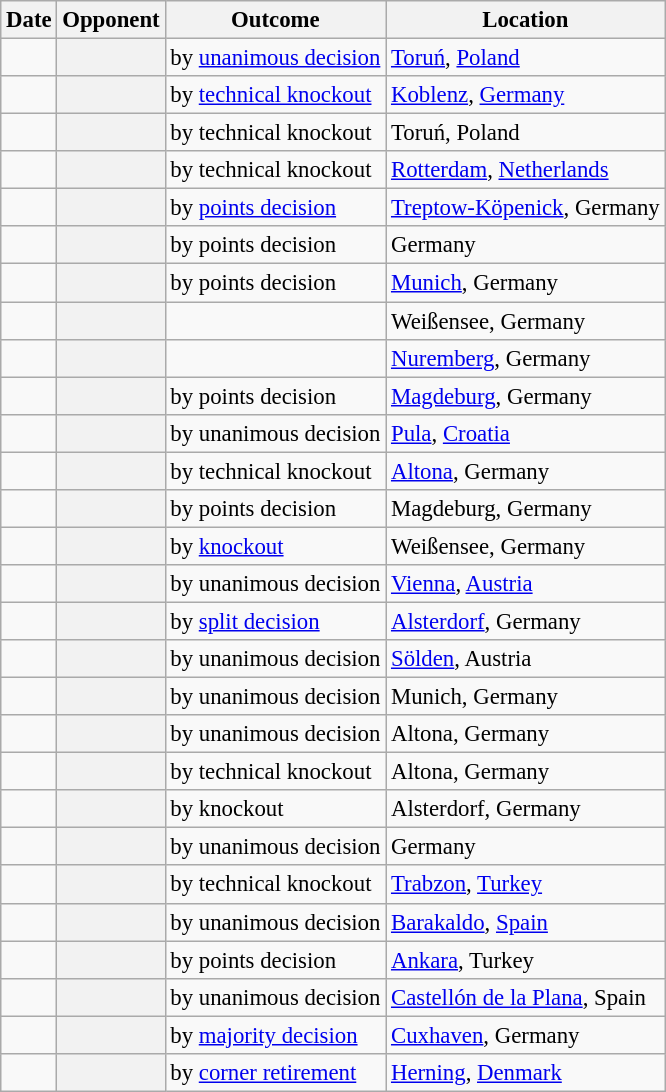<table class="wikitable plainrowheaders sortable" style="font-size:95%"  >
<tr>
<th scope="col">Date</th>
<th scope="col">Opponent</th>
<th scope="col">Outcome</th>
<th class="unsortable">Location</th>
</tr>
<tr>
<td></td>
<th scope="row"></th>
<td> by <a href='#'>unanimous decision</a></td>
<td> <a href='#'>Toruń</a>, <a href='#'>Poland</a></td>
</tr>
<tr>
<td></td>
<th scope="row"></th>
<td> by <a href='#'>technical knockout</a></td>
<td> <a href='#'>Koblenz</a>, <a href='#'>Germany</a></td>
</tr>
<tr>
<td></td>
<th scope="row"></th>
<td> by technical knockout</td>
<td> Toruń, Poland</td>
</tr>
<tr>
<td></td>
<th scope="row"></th>
<td> by technical knockout</td>
<td> <a href='#'>Rotterdam</a>, <a href='#'>Netherlands</a></td>
</tr>
<tr>
<td></td>
<th scope="row"></th>
<td> by <a href='#'>points decision</a></td>
<td> <a href='#'>Treptow-Köpenick</a>, Germany</td>
</tr>
<tr>
<td></td>
<th scope="row"></th>
<td> by points decision</td>
<td> Germany</td>
</tr>
<tr>
<td></td>
<th scope="row"></th>
<td> by points decision</td>
<td> <a href='#'>Munich</a>, Germany</td>
</tr>
<tr>
<td></td>
<th scope="row"></th>
<td></td>
<td> Weißensee, Germany</td>
</tr>
<tr>
<td></td>
<th scope="row"></th>
<td></td>
<td> <a href='#'>Nuremberg</a>, Germany</td>
</tr>
<tr>
<td></td>
<th scope="row"></th>
<td> by points decision</td>
<td> <a href='#'>Magdeburg</a>, Germany</td>
</tr>
<tr>
<td></td>
<th scope="row"></th>
<td> by unanimous decision</td>
<td> <a href='#'>Pula</a>, <a href='#'>Croatia</a></td>
</tr>
<tr>
<td></td>
<th scope="row"></th>
<td> by technical knockout</td>
<td> <a href='#'>Altona</a>, Germany</td>
</tr>
<tr>
<td></td>
<th scope="row"></th>
<td> by points decision</td>
<td> Magdeburg, Germany</td>
</tr>
<tr>
<td></td>
<th scope="row"></th>
<td> by <a href='#'>knockout</a></td>
<td> Weißensee, Germany</td>
</tr>
<tr>
<td></td>
<th scope="row"></th>
<td> by unanimous decision</td>
<td> <a href='#'>Vienna</a>, <a href='#'>Austria</a></td>
</tr>
<tr>
<td></td>
<th scope="row"></th>
<td> by <a href='#'>split decision</a></td>
<td> <a href='#'>Alsterdorf</a>, Germany</td>
</tr>
<tr>
<td></td>
<th scope="row"></th>
<td> by unanimous decision</td>
<td> <a href='#'>Sölden</a>, Austria</td>
</tr>
<tr>
<td></td>
<th scope="row"></th>
<td> by unanimous decision</td>
<td> Munich, Germany</td>
</tr>
<tr>
<td></td>
<th scope="row"></th>
<td> by unanimous decision</td>
<td> Altona, Germany</td>
</tr>
<tr>
<td></td>
<th scope="row"></th>
<td> by technical knockout</td>
<td> Altona, Germany</td>
</tr>
<tr>
<td></td>
<th scope="row"></th>
<td> by knockout</td>
<td> Alsterdorf, Germany</td>
</tr>
<tr>
<td></td>
<th scope="row"></th>
<td> by unanimous decision</td>
<td> Germany</td>
</tr>
<tr>
<td></td>
<th scope="row"></th>
<td> by technical knockout</td>
<td> <a href='#'>Trabzon</a>, <a href='#'>Turkey</a></td>
</tr>
<tr>
<td></td>
<th scope="row"></th>
<td> by unanimous decision</td>
<td> <a href='#'>Barakaldo</a>, <a href='#'>Spain</a></td>
</tr>
<tr>
<td></td>
<th scope="row"></th>
<td> by points decision</td>
<td> <a href='#'>Ankara</a>, Turkey</td>
</tr>
<tr>
<td></td>
<th scope="row"></th>
<td> by unanimous decision</td>
<td> <a href='#'>Castellón de la Plana</a>, Spain</td>
</tr>
<tr>
<td></td>
<th scope="row"></th>
<td> by <a href='#'>majority decision</a></td>
<td> <a href='#'>Cuxhaven</a>, Germany</td>
</tr>
<tr>
<td></td>
<th scope="row"></th>
<td> by <a href='#'>corner retirement</a></td>
<td> <a href='#'>Herning</a>, <a href='#'>Denmark</a></td>
</tr>
</table>
